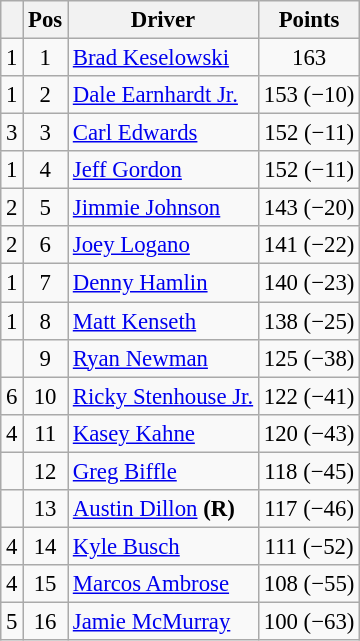<table class="wikitable" style="font-size: 95%;">
<tr>
<th></th>
<th>Pos</th>
<th>Driver</th>
<th>Points</th>
</tr>
<tr>
<td align="left"> 1</td>
<td style="text-align:center;">1</td>
<td><a href='#'>Brad Keselowski</a></td>
<td style="text-align:center;">163</td>
</tr>
<tr>
<td align="left"> 1</td>
<td style="text-align:center;">2</td>
<td><a href='#'>Dale Earnhardt Jr.</a></td>
<td style="text-align:center;">153 (−10)</td>
</tr>
<tr>
<td align="left"> 3</td>
<td style="text-align:center;">3</td>
<td><a href='#'>Carl Edwards</a></td>
<td style="text-align:center;">152 (−11)</td>
</tr>
<tr>
<td align="left"> 1</td>
<td style="text-align:center;">4</td>
<td><a href='#'>Jeff Gordon</a></td>
<td style="text-align:center;">152 (−11)</td>
</tr>
<tr>
<td align="left"> 2</td>
<td style="text-align:center;">5</td>
<td><a href='#'>Jimmie Johnson</a></td>
<td style="text-align:center;">143 (−20)</td>
</tr>
<tr>
<td align="left"> 2</td>
<td style="text-align:center;">6</td>
<td><a href='#'>Joey Logano</a></td>
<td style="text-align:center;">141 (−22)</td>
</tr>
<tr>
<td align="left"> 1</td>
<td style="text-align:center;">7</td>
<td><a href='#'>Denny Hamlin</a></td>
<td style="text-align:center;">140 (−23)</td>
</tr>
<tr>
<td align="left"> 1</td>
<td style="text-align:center;">8</td>
<td><a href='#'>Matt Kenseth</a></td>
<td style="text-align:center;">138 (−25)</td>
</tr>
<tr>
<td align="left"></td>
<td style="text-align:center;">9</td>
<td><a href='#'>Ryan Newman</a></td>
<td style="text-align:center;">125 (−38)</td>
</tr>
<tr>
<td align="left"> 6</td>
<td style="text-align:center;">10</td>
<td><a href='#'>Ricky Stenhouse Jr.</a></td>
<td style="text-align:center;">122 (−41)</td>
</tr>
<tr>
<td align="left"> 4</td>
<td style="text-align:center;">11</td>
<td><a href='#'>Kasey Kahne</a></td>
<td style="text-align:center;">120 (−43)</td>
</tr>
<tr>
<td align="left"></td>
<td style="text-align:center;">12</td>
<td><a href='#'>Greg Biffle</a></td>
<td style="text-align:center;">118 (−45)</td>
</tr>
<tr>
<td align="left"></td>
<td style="text-align:center;">13</td>
<td><a href='#'>Austin Dillon</a> <strong>(R)</strong></td>
<td style="text-align:center;">117 (−46)</td>
</tr>
<tr>
<td align="left"> 4</td>
<td style="text-align:center;">14</td>
<td><a href='#'>Kyle Busch</a></td>
<td style="text-align:center;">111 (−52)</td>
</tr>
<tr>
<td align="left"> 4</td>
<td style="text-align:center;">15</td>
<td><a href='#'>Marcos Ambrose</a></td>
<td style="text-align:center;">108 (−55)</td>
</tr>
<tr>
<td align="left"> 5</td>
<td style="text-align:center;">16</td>
<td><a href='#'>Jamie McMurray</a></td>
<td style="text-align:center;">100 (−63)</td>
</tr>
</table>
